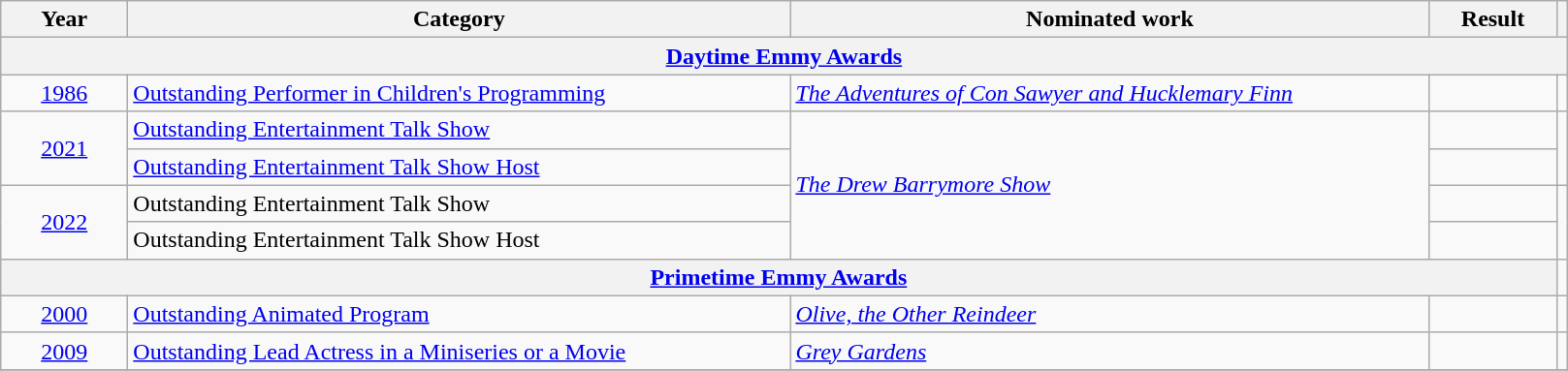<table class=wikitable>
<tr>
<th scope="col" style="width:5em;">Year</th>
<th scope="col" style="width:28em;">Category</th>
<th scope="col" style="width:27em;">Nominated work</th>
<th scope="col" style="width:5em;">Result</th>
<th></th>
</tr>
<tr>
<th colspan=5><a href='#'>Daytime Emmy Awards</a></th>
</tr>
<tr>
<td style="text-align:center;"><a href='#'>1986</a></td>
<td><a href='#'>Outstanding Performer in Children's Programming</a></td>
<td><em><a href='#'>The Adventures of Con Sawyer and Hucklemary Finn</a></em></td>
<td></td>
<td style="text-align:center;"></td>
</tr>
<tr>
<td style="text-align:center;", rowspan=2><a href='#'>2021</a></td>
<td><a href='#'>Outstanding Entertainment Talk Show</a></td>
<td rowspan=4><em><a href='#'>The Drew Barrymore Show</a></em></td>
<td></td>
<td style="text-align:center;", rowspan=2></td>
</tr>
<tr>
<td><a href='#'>Outstanding Entertainment Talk Show Host</a></td>
<td></td>
</tr>
<tr>
<td style="text-align:center;", rowspan=2><a href='#'>2022</a></td>
<td>Outstanding Entertainment Talk Show</td>
<td></td>
<td style="text-align:center;", rowspan=2></td>
</tr>
<tr>
<td>Outstanding Entertainment Talk Show Host</td>
<td></td>
</tr>
<tr>
<th colspan=4><a href='#'>Primetime Emmy Awards</a></th>
</tr>
<tr>
<td style="text-align:center;"><a href='#'>2000</a></td>
<td><a href='#'>Outstanding Animated Program</a></td>
<td><em><a href='#'>Olive, the Other Reindeer</a></em></td>
<td></td>
<td style="text-align:center;"></td>
</tr>
<tr>
<td style="text-align:center;"><a href='#'>2009</a></td>
<td><a href='#'>Outstanding Lead Actress in a Miniseries or a Movie</a></td>
<td><em><a href='#'>Grey Gardens</a></em></td>
<td></td>
<td style="text-align:center;"></td>
</tr>
<tr>
</tr>
</table>
